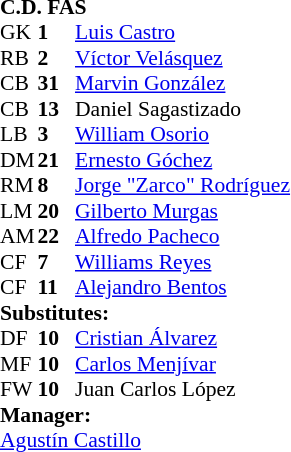<table style="font-size: 90%" cellspacing="0" cellpadding="0">
<tr>
<td colspan="4"><strong>C.D. FAS</strong></td>
</tr>
<tr>
<th width=25></th>
<th width=25></th>
</tr>
<tr>
<td>GK</td>
<td><strong>1</strong></td>
<td> <a href='#'>Luis Castro</a></td>
</tr>
<tr>
<td>RB</td>
<td><strong>2</strong></td>
<td> <a href='#'>Víctor Velásquez</a></td>
</tr>
<tr>
<td>CB</td>
<td><strong>31</strong></td>
<td> <a href='#'>Marvin González</a></td>
</tr>
<tr>
<td>CB</td>
<td><strong>13</strong></td>
<td> Daniel Sagastizado </td>
</tr>
<tr>
<td>LB</td>
<td><strong>3</strong></td>
<td>  <a href='#'>William Osorio</a></td>
</tr>
<tr>
<td>DM</td>
<td><strong>21</strong></td>
<td> <a href='#'>Ernesto Góchez</a> </td>
</tr>
<tr>
<td>RM</td>
<td><strong>8</strong></td>
<td> <a href='#'>Jorge "Zarco" Rodríguez</a></td>
</tr>
<tr>
<td>LM</td>
<td><strong>20</strong></td>
<td>  <a href='#'>Gilberto Murgas</a> </td>
</tr>
<tr>
<td>AM</td>
<td><strong>22</strong></td>
<td> <a href='#'>Alfredo Pacheco</a> </td>
</tr>
<tr>
<td>CF</td>
<td><strong>7</strong></td>
<td> <a href='#'>Williams Reyes</a> </td>
</tr>
<tr>
<td>CF</td>
<td><strong>11</strong></td>
<td> <a href='#'>Alejandro Bentos</a> </td>
</tr>
<tr>
<td colspan=3><strong>Substitutes:</strong></td>
</tr>
<tr>
<td>DF</td>
<td><strong>10</strong></td>
<td> <a href='#'>Cristian Álvarez</a> </td>
</tr>
<tr>
<td>MF</td>
<td><strong>10</strong></td>
<td> <a href='#'>Carlos Menjívar</a>  </td>
</tr>
<tr>
<td>FW</td>
<td><strong>10</strong></td>
<td>  Juan Carlos López  </td>
</tr>
<tr>
<td colspan=3><strong>Manager:</strong></td>
</tr>
<tr>
<td colspan=4> <a href='#'>Agustín Castillo</a></td>
</tr>
</table>
